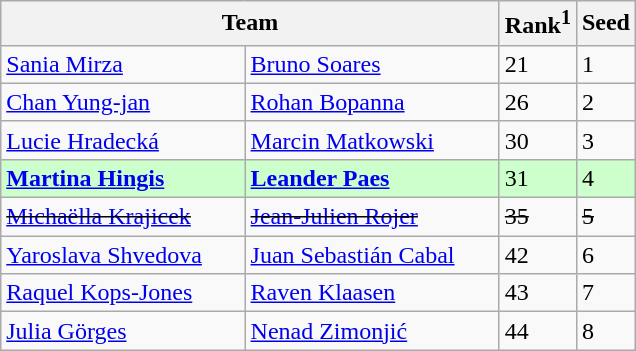<table class="wikitable">
<tr>
<th width="325" colspan=2>Team</th>
<th>Rank<sup>1</sup></th>
<th>Seed</th>
</tr>
<tr>
<td> <a href='#'>Sania Mirza</a></td>
<td> <a href='#'>Bruno Soares</a></td>
<td>21</td>
<td>1</td>
</tr>
<tr>
<td> <a href='#'>Chan Yung-jan</a></td>
<td> <a href='#'>Rohan Bopanna</a></td>
<td>26</td>
<td>2</td>
</tr>
<tr>
<td> <a href='#'>Lucie Hradecká</a></td>
<td> <a href='#'>Marcin Matkowski</a></td>
<td>30</td>
<td>3</td>
</tr>
<tr style="background:#cfc;">
<td><strong> <a href='#'>Martina Hingis</a> </strong></td>
<td><strong> <a href='#'>Leander Paes</a> </strong></td>
<td>31</td>
<td>4</td>
</tr>
<tr>
<td><s> <a href='#'>Michaëlla Krajicek</a> </s></td>
<td><s> <a href='#'>Jean-Julien Rojer</a> </s></td>
<td><s>35</s></td>
<td><s>5</s></td>
</tr>
<tr>
<td> <a href='#'>Yaroslava Shvedova</a></td>
<td> <a href='#'>Juan Sebastián Cabal</a></td>
<td>42</td>
<td>6</td>
</tr>
<tr>
<td> <a href='#'>Raquel Kops-Jones</a></td>
<td> <a href='#'>Raven Klaasen</a></td>
<td>43</td>
<td>7</td>
</tr>
<tr>
<td> <a href='#'>Julia Görges</a></td>
<td> <a href='#'>Nenad Zimonjić</a></td>
<td>44</td>
<td>8</td>
</tr>
</table>
